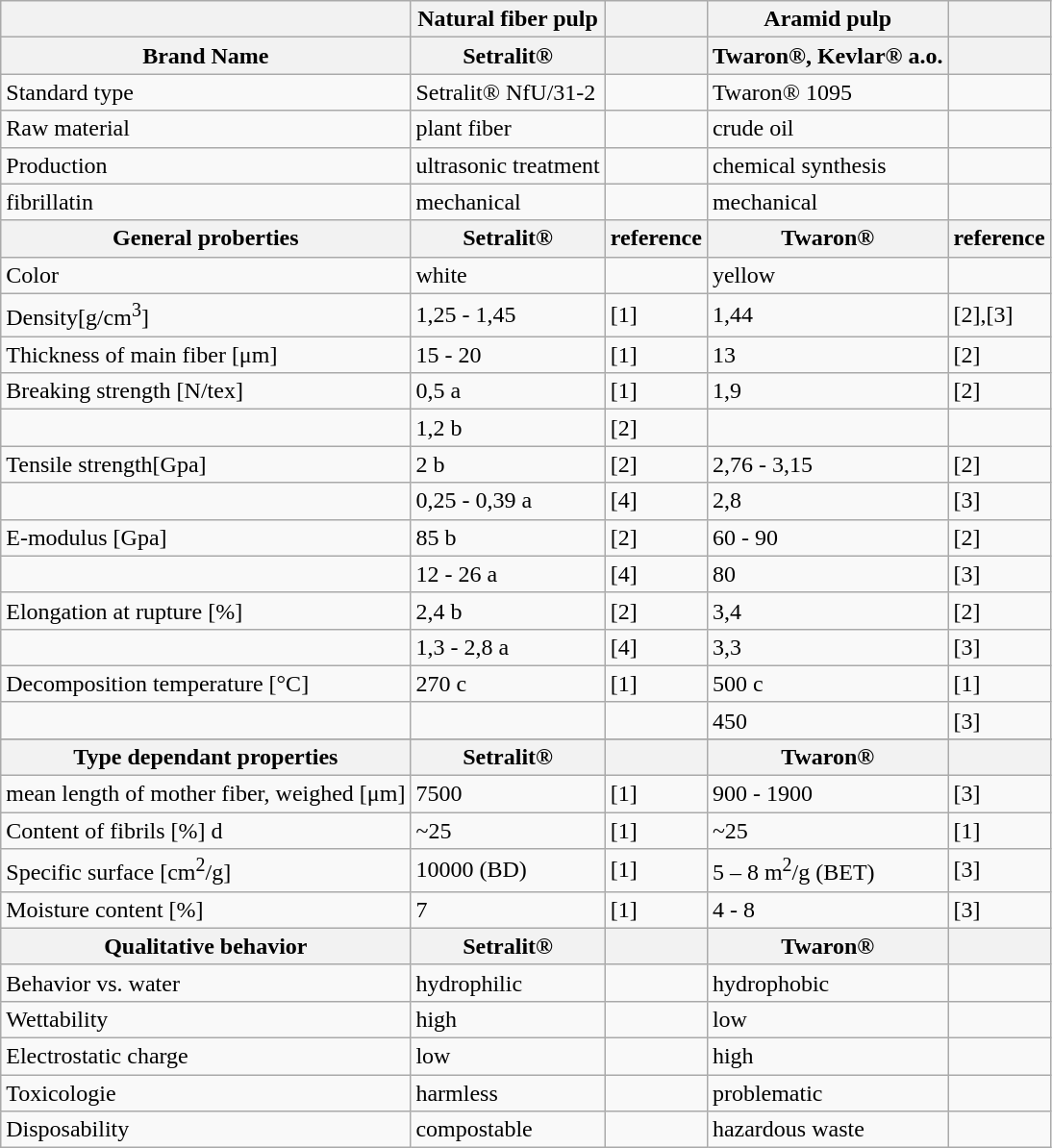<table class="wikitable">
<tr>
<th></th>
<th>Natural fiber pulp</th>
<th></th>
<th>Aramid pulp</th>
<th></th>
</tr>
<tr>
<th>Brand Name</th>
<th>Setralit®</th>
<th></th>
<th>Twaron®, Kevlar® a.o.</th>
<th></th>
</tr>
<tr>
<td>Standard type</td>
<td>Setralit® NfU/31-2</td>
<td></td>
<td>Twaron® 1095</td>
<td></td>
</tr>
<tr>
<td>Raw material</td>
<td>plant fiber</td>
<td></td>
<td>crude oil</td>
<td></td>
</tr>
<tr>
<td>Production</td>
<td>ultrasonic treatment</td>
<td></td>
<td>chemical synthesis</td>
<td></td>
</tr>
<tr>
<td>fibrillatin</td>
<td>mechanical</td>
<td></td>
<td>mechanical</td>
<td></td>
</tr>
<tr>
<th>General proberties</th>
<th>Setralit®</th>
<th>reference</th>
<th>Twaron®</th>
<th>reference</th>
</tr>
<tr>
<td>Color</td>
<td>white</td>
<td></td>
<td>yellow</td>
<td></td>
</tr>
<tr>
<td>Density[g/cm<sup>3</sup>]</td>
<td>1,25 - 1,45</td>
<td>[1]</td>
<td>1,44</td>
<td>[2],[3]</td>
</tr>
<tr>
<td>Thickness of main fiber [μm]</td>
<td>15 - 20</td>
<td>[1]</td>
<td>13</td>
<td>[2]</td>
</tr>
<tr>
<td>Breaking strength [N/tex]</td>
<td>0,5 a</td>
<td>[1]</td>
<td>1,9</td>
<td>[2]</td>
</tr>
<tr>
<td></td>
<td>1,2 b</td>
<td>[2]</td>
<td></td>
<td></td>
</tr>
<tr>
<td>Tensile strength[Gpa]</td>
<td>2 b</td>
<td>[2]</td>
<td>2,76 - 3,15</td>
<td>[2]</td>
</tr>
<tr>
<td></td>
<td>0,25 - 0,39 a</td>
<td>[4]</td>
<td>2,8</td>
<td>[3]</td>
</tr>
<tr>
<td>E-modulus [Gpa]</td>
<td>85 b</td>
<td>[2]</td>
<td>60 - 90</td>
<td>[2]</td>
</tr>
<tr>
<td></td>
<td>12 - 26 a</td>
<td>[4]</td>
<td>80</td>
<td>[3]</td>
</tr>
<tr>
<td>Elongation at rupture [%]</td>
<td>2,4 b</td>
<td>[2]</td>
<td>3,4</td>
<td>[2]</td>
</tr>
<tr>
<td></td>
<td>1,3 - 2,8 a</td>
<td>[4]</td>
<td>3,3</td>
<td>[3]</td>
</tr>
<tr>
<td>Decomposition temperature [°C]</td>
<td>270 c</td>
<td>[1]</td>
<td>500 c</td>
<td>[1]</td>
</tr>
<tr>
<td></td>
<td></td>
<td></td>
<td>450</td>
<td>[3]</td>
</tr>
<tr>
</tr>
<tr>
<th>Type dependant properties</th>
<th>Setralit®</th>
<th></th>
<th>Twaron®</th>
<th></th>
</tr>
<tr>
<td>mean length of mother fiber, weighed [μm]</td>
<td>7500</td>
<td>[1]</td>
<td>900 - 1900</td>
<td>[3]</td>
</tr>
<tr>
<td>Content of fibrils [%] d</td>
<td>~25</td>
<td>[1]</td>
<td>~25</td>
<td>[1]</td>
</tr>
<tr>
<td>Specific surface [cm<sup>2</sup>/g]</td>
<td>10000 (BD)</td>
<td>[1]</td>
<td>5 – 8  m<sup>2</sup>/g  (BET)</td>
<td>[3]</td>
</tr>
<tr>
<td>Moisture content [%]</td>
<td>7</td>
<td>[1]</td>
<td>4 - 8</td>
<td>[3]</td>
</tr>
<tr>
<th>Qualitative behavior</th>
<th>Setralit®</th>
<th></th>
<th>Twaron®</th>
<th></th>
</tr>
<tr>
<td>Behavior vs. water</td>
<td>hydrophilic</td>
<td></td>
<td>hydrophobic</td>
<td></td>
</tr>
<tr>
<td>Wettability</td>
<td>high</td>
<td></td>
<td>low</td>
<td></td>
</tr>
<tr>
<td>Electrostatic charge</td>
<td>low</td>
<td></td>
<td>high</td>
<td></td>
</tr>
<tr>
<td>Toxicologie</td>
<td>harmless</td>
<td></td>
<td>problematic</td>
<td></td>
</tr>
<tr>
<td>Disposability</td>
<td>compostable</td>
<td></td>
<td>hazardous waste</td>
<td></td>
</tr>
</table>
